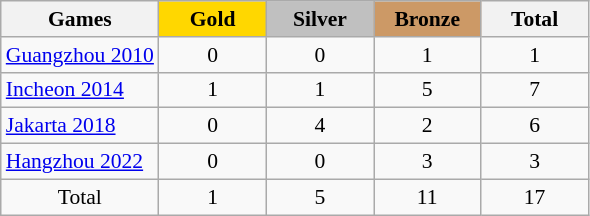<table class="wikitable" style="text-align:center; font-size:90%;">
<tr>
<th>Games</th>
<td style="background:gold; width:4.5em; font-weight:bold;">Gold</td>
<td style="background:silver; width:4.5em; font-weight:bold;">Silver</td>
<td style="background:#cc9966; width:4.5em; font-weight:bold;">Bronze</td>
<th style="width:4.5em; font-weight:bold;">Total</th>
</tr>
<tr>
<td align=left> <a href='#'>Guangzhou 2010</a></td>
<td>0</td>
<td>0</td>
<td>1</td>
<td>1</td>
</tr>
<tr>
<td align=left><a href='#'>Incheon 2014</a></td>
<td>1</td>
<td>1</td>
<td>5</td>
<td>7</td>
</tr>
<tr>
<td align=left><a href='#'>Jakarta 2018</a></td>
<td>0</td>
<td>4</td>
<td>2</td>
<td>6</td>
</tr>
<tr>
<td align=left> <a href='#'>Hangzhou 2022</a></td>
<td>0</td>
<td>0</td>
<td>3</td>
<td>3</td>
</tr>
<tr>
<td>Total</td>
<td>1</td>
<td>5</td>
<td>11</td>
<td>17</td>
</tr>
</table>
